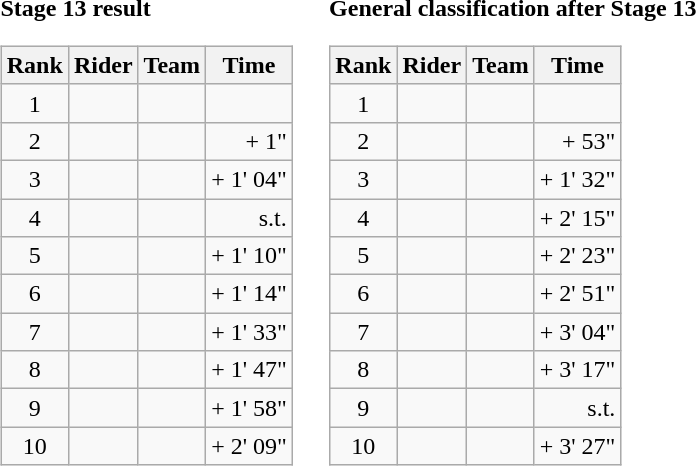<table>
<tr>
<td><strong>Stage 13 result</strong><br><table class="wikitable">
<tr>
<th scope="col">Rank</th>
<th scope="col">Rider</th>
<th scope="col">Team</th>
<th scope="col">Time</th>
</tr>
<tr>
<td style="text-align:center;">1</td>
<td></td>
<td></td>
<td style="text-align:right;"></td>
</tr>
<tr>
<td style="text-align:center;">2</td>
<td></td>
<td></td>
<td style="text-align:right;">+ 1"</td>
</tr>
<tr>
<td style="text-align:center;">3</td>
<td></td>
<td></td>
<td style="text-align:right;">+ 1' 04"</td>
</tr>
<tr>
<td style="text-align:center;">4</td>
<td></td>
<td></td>
<td style="text-align:right;">s.t.</td>
</tr>
<tr>
<td style="text-align:center;">5</td>
<td></td>
<td></td>
<td style="text-align:right;">+ 1' 10"</td>
</tr>
<tr>
<td style="text-align:center;">6</td>
<td></td>
<td></td>
<td style="text-align:right;">+ 1' 14"</td>
</tr>
<tr>
<td style="text-align:center;">7</td>
<td></td>
<td></td>
<td style="text-align:right;">+ 1' 33"</td>
</tr>
<tr>
<td style="text-align:center;">8</td>
<td></td>
<td></td>
<td style="text-align:right;">+ 1' 47"</td>
</tr>
<tr>
<td style="text-align:center;">9</td>
<td></td>
<td></td>
<td style="text-align:right;">+ 1' 58"</td>
</tr>
<tr>
<td style="text-align:center;">10</td>
<td></td>
<td></td>
<td style="text-align:right;">+ 2' 09"</td>
</tr>
</table>
</td>
<td></td>
<td><strong>General classification after Stage 13</strong><br><table class="wikitable">
<tr>
<th scope="col">Rank</th>
<th scope="col">Rider</th>
<th scope="col">Team</th>
<th scope="col">Time</th>
</tr>
<tr>
<td style="text-align:center;">1</td>
<td></td>
<td></td>
<td style="text-align:right;"></td>
</tr>
<tr>
<td style="text-align:center;">2</td>
<td></td>
<td></td>
<td style="text-align:right;">+ 53"</td>
</tr>
<tr>
<td style="text-align:center;">3</td>
<td></td>
<td></td>
<td style="text-align:right;">+ 1' 32"</td>
</tr>
<tr>
<td style="text-align:center;">4</td>
<td></td>
<td></td>
<td style="text-align:right;">+ 2' 15"</td>
</tr>
<tr>
<td style="text-align:center;">5</td>
<td></td>
<td></td>
<td style="text-align:right;">+ 2' 23"</td>
</tr>
<tr>
<td style="text-align:center;">6</td>
<td></td>
<td></td>
<td style="text-align:right;">+ 2' 51"</td>
</tr>
<tr>
<td style="text-align:center;">7</td>
<td></td>
<td></td>
<td style="text-align:right;">+ 3' 04"</td>
</tr>
<tr>
<td style="text-align:center;">8</td>
<td></td>
<td></td>
<td style="text-align:right;">+ 3' 17"</td>
</tr>
<tr>
<td style="text-align:center;">9</td>
<td></td>
<td></td>
<td style="text-align:right;">s.t.</td>
</tr>
<tr>
<td style="text-align:center;">10</td>
<td></td>
<td></td>
<td style="text-align:right;">+ 3' 27"</td>
</tr>
</table>
</td>
</tr>
</table>
